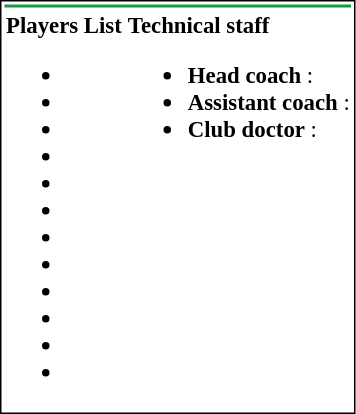<table class="toccolours" style="border: #000000 solid 1px; background: #FFFFFF; font-size: 95%">
<tr>
<th colspan="5" style="background-color:#199844;"></th>
</tr>
<tr>
<td style="fnto-size: 95%;" valign="top"><strong>Players List</strong><br><ul><li> </li><li> </li><li> </li><li> </li><li> </li><li> </li><li> </li><li> </li><li> </li><li> </li><li> </li><li> </li></ul></td>
<td style="fnto-size: 95%;" valign="top"><strong>Technical staff</strong><br><ul><li><strong>Head coach</strong> : </li><li><strong>Assistant coach</strong> : </li><li><strong>Club doctor</strong> : </li></ul></td>
</tr>
</table>
